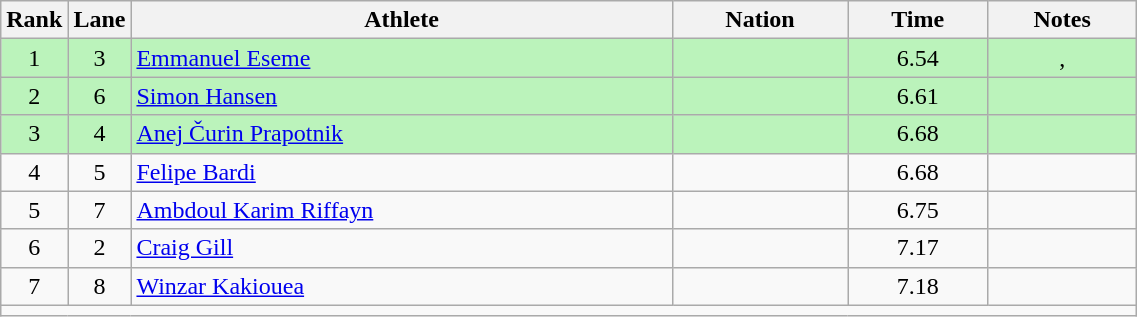<table class="wikitable sortable" style="text-align:center;width: 60%;">
<tr>
<th scope="col" style="width: 10px;">Rank</th>
<th scope="col" style="width: 10px;">Lane</th>
<th scope="col">Athlete</th>
<th scope="col">Nation</th>
<th scope="col">Time</th>
<th scope="col">Notes</th>
</tr>
<tr bgcolor=bbf3bb>
<td>1</td>
<td>3</td>
<td align=left><a href='#'>Emmanuel Eseme</a></td>
<td align=left></td>
<td>6.54</td>
<td>, </td>
</tr>
<tr bgcolor=bbf3bb>
<td>2</td>
<td>6</td>
<td align=left><a href='#'>Simon Hansen</a></td>
<td align=left></td>
<td>6.61</td>
<td></td>
</tr>
<tr bgcolor=bbf3bb>
<td>3</td>
<td>4</td>
<td align=left><a href='#'>Anej Čurin Prapotnik</a></td>
<td align=left></td>
<td>6.68 </td>
<td></td>
</tr>
<tr>
<td>4</td>
<td>5</td>
<td align=left><a href='#'>Felipe Bardi</a></td>
<td align=left></td>
<td>6.68 </td>
<td></td>
</tr>
<tr>
<td>5</td>
<td>7</td>
<td align=left><a href='#'>Ambdoul Karim Riffayn</a></td>
<td align=left></td>
<td>6.75</td>
<td></td>
</tr>
<tr>
<td>6</td>
<td>2</td>
<td align=left><a href='#'>Craig Gill</a></td>
<td align=left></td>
<td>7.17</td>
<td></td>
</tr>
<tr>
<td>7</td>
<td>8</td>
<td align=left><a href='#'>Winzar Kakiouea</a></td>
<td align=left></td>
<td>7.18</td>
<td></td>
</tr>
<tr class="sortbottom">
<td colspan="6"></td>
</tr>
</table>
